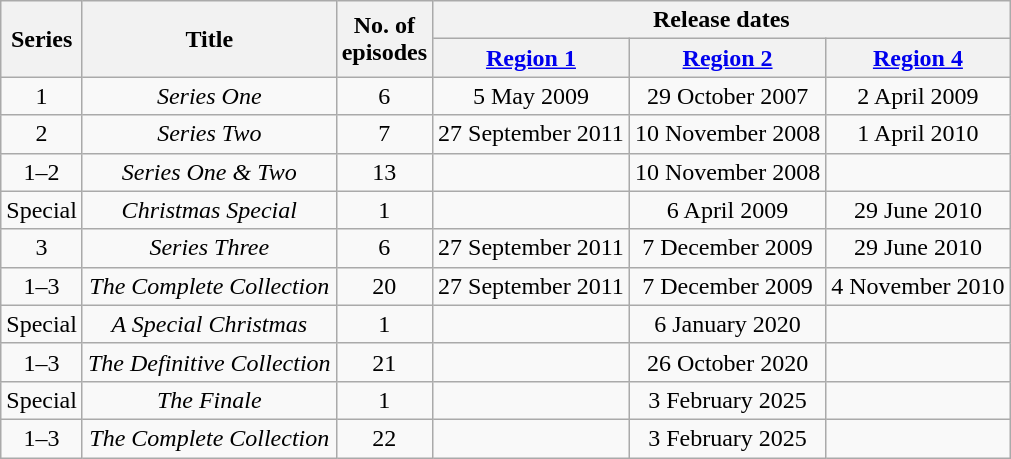<table class="wikitable" style="text-align:center">
<tr>
<th rowspan="2">Series</th>
<th rowspan="2">Title</th>
<th rowspan="2">No. of<br>episodes</th>
<th colspan="3">Release dates</th>
</tr>
<tr>
<th><a href='#'>Region 1</a></th>
<th><a href='#'>Region 2</a></th>
<th><a href='#'>Region 4</a></th>
</tr>
<tr>
<td>1</td>
<td><em>Series One</em></td>
<td>6</td>
<td>5 May 2009</td>
<td>29 October 2007</td>
<td>2 April 2009</td>
</tr>
<tr>
<td>2</td>
<td><em>Series Two</em></td>
<td>7</td>
<td>27 September 2011</td>
<td>10 November 2008</td>
<td>1 April 2010</td>
</tr>
<tr>
<td>1–2</td>
<td><em>Series One & Two</em></td>
<td>13</td>
<td></td>
<td>10 November 2008</td>
<td></td>
</tr>
<tr>
<td>Special </td>
<td><em>Christmas Special</em></td>
<td>1</td>
<td></td>
<td>6 April 2009</td>
<td>29 June 2010</td>
</tr>
<tr>
<td>3</td>
<td><em>Series Three</em></td>
<td>6</td>
<td>27 September 2011</td>
<td>7 December 2009</td>
<td>29 June 2010</td>
</tr>
<tr>
<td>1–3</td>
<td><em>The Complete Collection</em></td>
<td>20</td>
<td>27 September 2011</td>
<td>7 December 2009</td>
<td>4 November 2010</td>
</tr>
<tr>
<td>Special </td>
<td><em>A Special Christmas</em></td>
<td>1</td>
<td></td>
<td>6 January 2020</td>
<td></td>
</tr>
<tr>
<td>1–3</td>
<td><em>The Definitive Collection</em></td>
<td>21</td>
<td></td>
<td>26 October 2020</td>
<td></td>
</tr>
<tr>
<td>Special </td>
<td><em>The Finale</em></td>
<td>1</td>
<td></td>
<td>3 February 2025</td>
<td></td>
</tr>
<tr>
<td>1–3</td>
<td><em>The Complete Collection</em></td>
<td>22</td>
<td></td>
<td>3 February 2025</td>
<td></td>
</tr>
</table>
